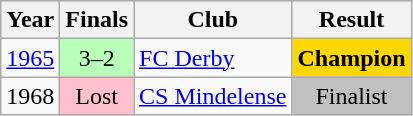<table class="wikitable">
<tr style="background:#efefef;">
<th>Year</th>
<th>Finals</th>
<th>Club</th>
<th>Result</th>
</tr>
<tr>
<td><a href='#'>1965</a></td>
<td align=center bgcolor=B9FFB9>3–2</td>
<td><a href='#'>FC Derby</a></td>
<td bgcolor=gold><strong>Champion</strong></td>
</tr>
<tr>
<td>1968</td>
<td align=center bgcolor=FFC0CB>Lost</td>
<td><a href='#'>CS Mindelense</a></td>
<td align=center bgcolor=silver>Finalist</td>
</tr>
</table>
